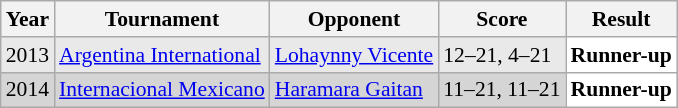<table class="sortable wikitable" style="font-size: 90%;">
<tr>
<th>Year</th>
<th>Tournament</th>
<th>Opponent</th>
<th>Score</th>
<th>Result</th>
</tr>
<tr style="background:#E9E9E9">
<td align="center">2013</td>
<td align="left"><a href='#'>Argentina International</a></td>
<td align="left"> <a href='#'>Lohaynny Vicente</a></td>
<td align="left">12–21, 4–21</td>
<td style="text-align:left; background:white"> <strong>Runner-up</strong></td>
</tr>
<tr style="background:#D5D5D5">
<td align="center">2014</td>
<td align="left"><a href='#'>Internacional Mexicano</a></td>
<td align="left"> <a href='#'>Haramara Gaitan</a></td>
<td align="left">11–21, 11–21</td>
<td style="text-align:left; background:white"> <strong>Runner-up</strong></td>
</tr>
</table>
